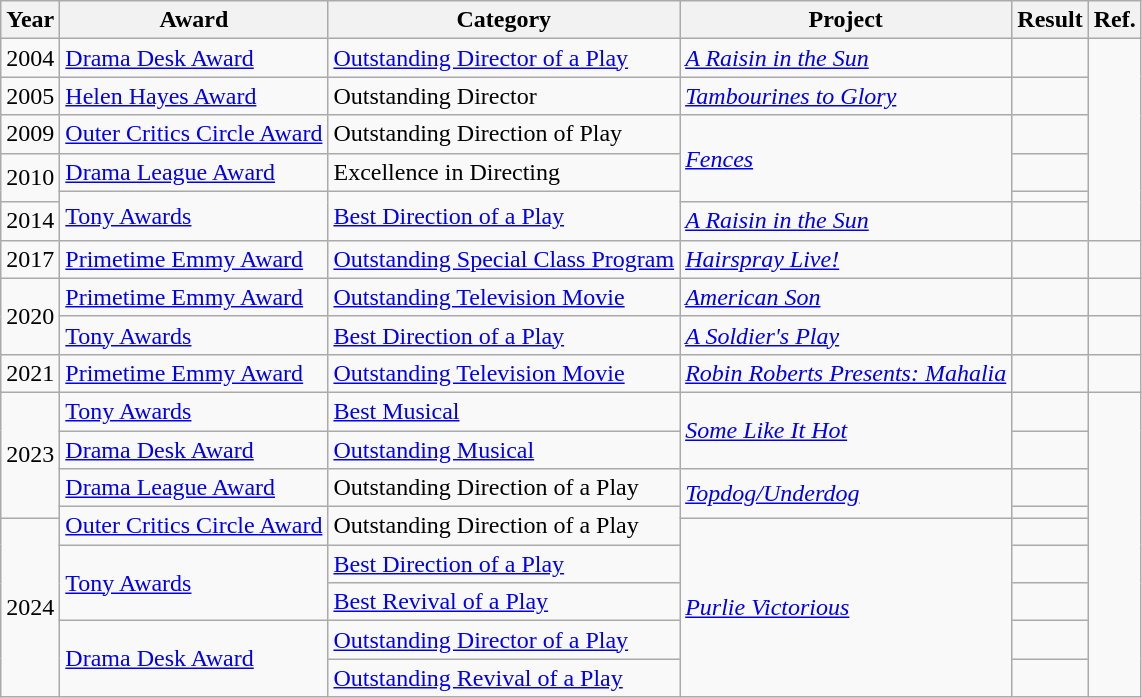<table class="wikitable">
<tr>
<th>Year</th>
<th>Award</th>
<th>Category</th>
<th>Project</th>
<th class="unsortable">Result</th>
<th>Ref.</th>
</tr>
<tr>
<td>2004</td>
<td><a href='#'>Drama Desk Award</a></td>
<td><a href='#'>Outstanding Director of a Play</a></td>
<td><em><a href='#'>A Raisin in the Sun</a></em></td>
<td></td>
<td rowspan=6></td>
</tr>
<tr>
<td>2005</td>
<td><a href='#'>Helen Hayes Award</a></td>
<td>Outstanding Director</td>
<td><em><a href='#'>Tambourines to Glory</a></em></td>
<td></td>
</tr>
<tr>
<td>2009</td>
<td><a href='#'>Outer Critics Circle Award</a></td>
<td>Outstanding Direction of Play</td>
<td rowspan=3><em><a href='#'>Fences</a></em></td>
<td></td>
</tr>
<tr>
<td rowspan=2>2010</td>
<td><a href='#'>Drama League Award</a></td>
<td>Excellence in Directing</td>
<td></td>
</tr>
<tr>
<td rowspan=2><a href='#'>Tony Awards</a></td>
<td rowspan=2><a href='#'>Best Direction of a Play</a></td>
<td></td>
</tr>
<tr>
<td>2014</td>
<td><em><a href='#'>A Raisin in the Sun</a></em></td>
<td></td>
</tr>
<tr>
<td>2017</td>
<td><a href='#'>Primetime Emmy Award</a></td>
<td><a href='#'>Outstanding Special Class Program</a></td>
<td><em><a href='#'>Hairspray Live!</a></em></td>
<td></td>
<td></td>
</tr>
<tr>
<td rowspan=2>2020</td>
<td><a href='#'>Primetime Emmy Award</a></td>
<td><a href='#'>Outstanding Television Movie</a></td>
<td><em><a href='#'>American Son</a></em></td>
<td></td>
<td></td>
</tr>
<tr>
<td><a href='#'>Tony Awards</a></td>
<td><a href='#'>Best Direction of a Play</a></td>
<td><em><a href='#'>A Soldier's Play</a></em></td>
<td></td>
<td></td>
</tr>
<tr>
<td>2021</td>
<td><a href='#'>Primetime Emmy Award</a></td>
<td><a href='#'>Outstanding Television Movie</a></td>
<td><em><a href='#'>Robin Roberts Presents: Mahalia</a></em></td>
<td></td>
<td></td>
</tr>
<tr>
<td rowspan=4>2023</td>
<td><a href='#'>Tony Awards</a></td>
<td><a href='#'>Best Musical</a></td>
<td rowspan=2><em><a href='#'>Some Like It Hot</a></em></td>
<td></td>
<td rowspan=9></td>
</tr>
<tr>
<td><a href='#'>Drama Desk Award</a></td>
<td><a href='#'>Outstanding Musical</a></td>
<td></td>
</tr>
<tr>
<td><a href='#'>Drama League Award</a></td>
<td>Outstanding Direction of a Play</td>
<td rowspan=2><em><a href='#'>Topdog/Underdog</a></em></td>
<td></td>
</tr>
<tr>
<td rowspan=2><a href='#'>Outer Critics Circle Award</a></td>
<td rowspan=2>Outstanding Direction of a Play</td>
<td></td>
</tr>
<tr>
<td rowspan=5>2024</td>
<td rowspan=5><em><a href='#'>Purlie Victorious</a></em></td>
<td></td>
</tr>
<tr>
<td rowspan=2><a href='#'>Tony Awards</a></td>
<td><a href='#'>Best Direction of a Play</a></td>
<td></td>
</tr>
<tr>
<td><a href='#'>Best Revival of a Play</a></td>
<td></td>
</tr>
<tr>
<td rowspan=2><a href='#'>Drama Desk Award</a></td>
<td><a href='#'>Outstanding Director of a Play</a></td>
<td></td>
</tr>
<tr>
<td><a href='#'>Outstanding Revival of a Play</a></td>
<td></td>
</tr>
</table>
